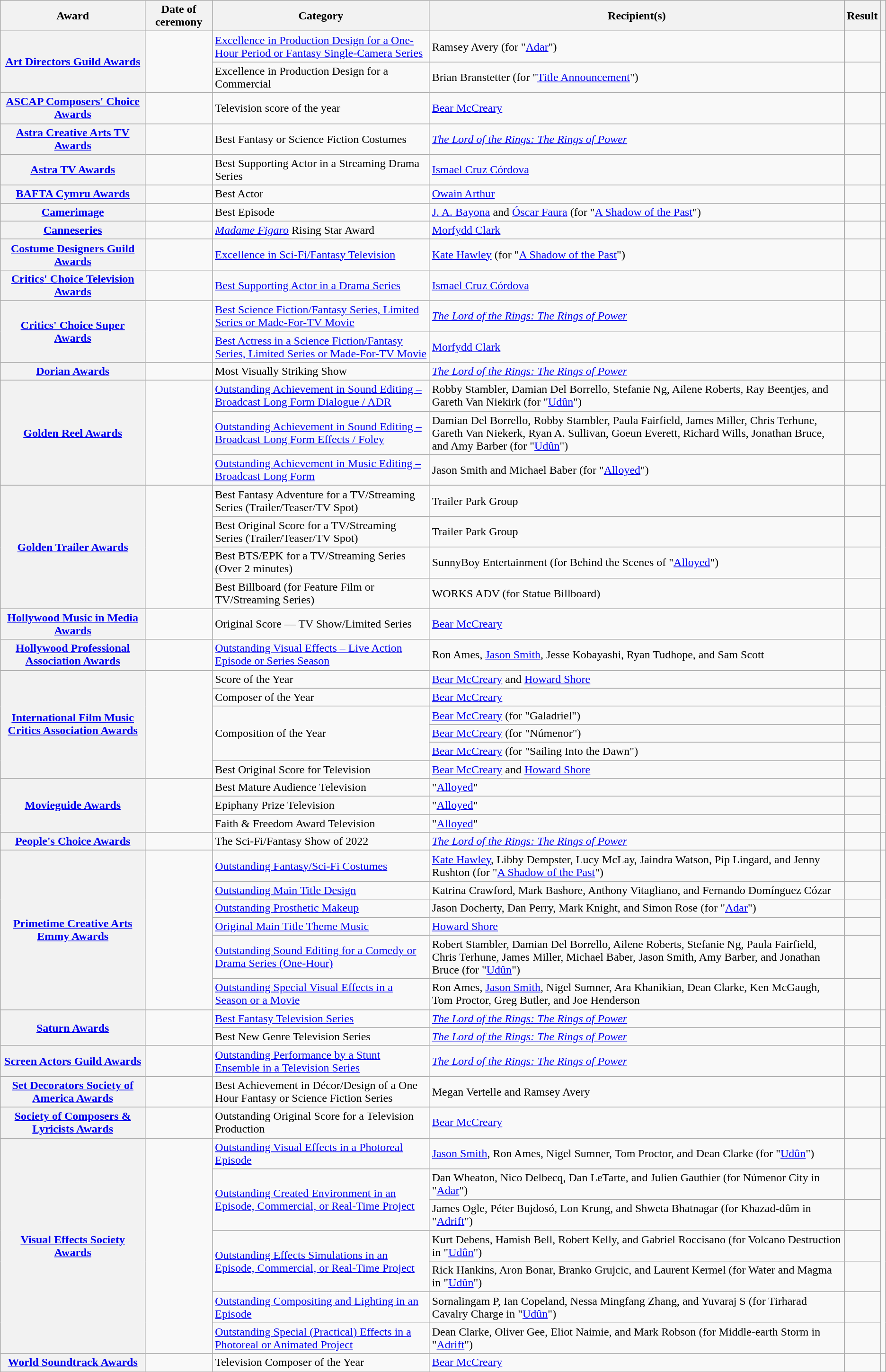<table class="wikitable sortable plainrowheaders">
<tr>
<th scope="col">Award</th>
<th scope="col">Date of ceremony</th>
<th scope="col">Category</th>
<th scope="col">Recipient(s)</th>
<th scope="col">Result</th>
<th scope="col" class="unsortable"></th>
</tr>
<tr>
<th scope="row" rowspan="2" style="text-align:center;"><a href='#'>Art Directors Guild Awards</a></th>
<td rowspan="2"><a href='#'></a></td>
<td><a href='#'>Excellence in Production Design for a One-Hour Period or Fantasy Single-Camera Series</a></td>
<td>Ramsey Avery (for "<a href='#'>Adar</a>")</td>
<td></td>
<td rowspan="2" style="text-align:center"></td>
</tr>
<tr>
<td>Excellence in Production Design for a Commercial</td>
<td>Brian Branstetter (for "<a href='#'>Title Announcement</a>")</td>
<td></td>
</tr>
<tr>
<th scope="row" style="text-align:center;"><a href='#'>ASCAP Composers' Choice Awards</a></th>
<td></td>
<td>Television score of the year</td>
<td><a href='#'>Bear McCreary</a></td>
<td></td>
<td style="text-align:center"></td>
</tr>
<tr>
<th scope="row" style="text-align:center;"><a href='#'>Astra Creative Arts TV Awards</a></th>
<td><a href='#'></a></td>
<td>Best Fantasy or Science Fiction Costumes</td>
<td><em><a href='#'>The Lord of the Rings: The Rings of Power</a></em></td>
<td></td>
<td rowspan="2" style="text-align:center;"></td>
</tr>
<tr>
<th scope="row" style="text-align:center;"><a href='#'>Astra TV Awards</a></th>
<td><a href='#'></a></td>
<td>Best Supporting Actor in a Streaming Drama Series</td>
<td><a href='#'>Ismael Cruz Córdova</a></td>
<td></td>
</tr>
<tr>
<th scope="row" style="text-align:center;"><a href='#'>BAFTA Cymru Awards</a></th>
<td></td>
<td>Best Actor</td>
<td><a href='#'>Owain Arthur</a></td>
<td></td>
<td style="text-align:center"></td>
</tr>
<tr>
<th scope="row" style="text-align:center;"><a href='#'>Camerimage</a></th>
<td></td>
<td>Best Episode</td>
<td><a href='#'>J. A. Bayona</a> and <a href='#'>Óscar Faura</a> (for "<a href='#'>A Shadow of the Past</a>")</td>
<td></td>
<td style="text-align:center"></td>
</tr>
<tr>
<th scope="row" style="text-align:center;"><a href='#'>Canneseries</a></th>
<td><a href='#'></a></td>
<td><em><a href='#'>Madame Figaro</a></em> Rising Star Award</td>
<td><a href='#'>Morfydd Clark</a></td>
<td></td>
<td style="text-align:center"></td>
</tr>
<tr>
<th scope="row" style="text-align:center;"><a href='#'>Costume Designers Guild Awards</a></th>
<td><a href='#'></a></td>
<td><a href='#'>Excellence in Sci-Fi/Fantasy Television</a></td>
<td><a href='#'>Kate Hawley</a> (for "<a href='#'>A Shadow of the Past</a>")</td>
<td></td>
<td style="text-align:center"></td>
</tr>
<tr>
<th scope="row" style="text-align:center;"><a href='#'>Critics' Choice Television Awards</a></th>
<td><a href='#'></a></td>
<td><a href='#'>Best Supporting Actor in a Drama Series</a></td>
<td><a href='#'>Ismael Cruz Córdova</a></td>
<td></td>
<td style="text-align:center"></td>
</tr>
<tr>
<th scope="row" rowspan="2" style="text-align:center;"><a href='#'>Critics' Choice Super Awards</a></th>
<td rowspan="2"><a href='#'></a></td>
<td><a href='#'>Best Science Fiction/Fantasy Series, Limited Series or Made-For-TV Movie</a></td>
<td><em><a href='#'>The Lord of the Rings: The Rings of Power</a></em></td>
<td></td>
<td rowspan="2" style="text-align:center"></td>
</tr>
<tr>
<td><a href='#'>Best Actress in a Science Fiction/Fantasy Series, Limited Series or Made-For-TV Movie</a></td>
<td><a href='#'>Morfydd Clark</a></td>
<td></td>
</tr>
<tr>
<th scope="row" style="text-align:center;"><a href='#'>Dorian Awards</a></th>
<td></td>
<td>Most Visually Striking Show</td>
<td><em><a href='#'>The Lord of the Rings: The Rings of Power</a></em></td>
<td></td>
<td style="text-align:center"></td>
</tr>
<tr>
<th scope="row" rowspan="3" style="text-align:center;"><a href='#'>Golden Reel Awards</a></th>
<td rowspan="3"><a href='#'></a></td>
<td><a href='#'>Outstanding Achievement in Sound Editing – Broadcast Long Form Dialogue / ADR</a></td>
<td>Robby Stambler, Damian Del Borrello, Stefanie Ng, Ailene Roberts, Ray Beentjes, and Gareth Van Niekirk (for "<a href='#'>Udûn</a>")</td>
<td></td>
<td rowspan="3" style="text-align:center"></td>
</tr>
<tr>
<td><a href='#'>Outstanding Achievement in Sound Editing – Broadcast Long Form Effects / Foley</a></td>
<td>Damian Del Borrello, Robby Stambler, Paula Fairfield, James Miller, Chris Terhune, Gareth Van Niekerk, Ryan A. Sullivan, Goeun Everett, Richard Wills, Jonathan Bruce, and Amy Barber (for "<a href='#'>Udûn</a>")</td>
<td></td>
</tr>
<tr>
<td><a href='#'>Outstanding Achievement in Music Editing – Broadcast Long Form</a></td>
<td>Jason Smith and Michael Baber (for "<a href='#'>Alloyed</a>")</td>
<td></td>
</tr>
<tr>
<th scope="row" rowspan="4" style="text-align:center;"><a href='#'>Golden Trailer Awards</a></th>
<td rowspan="4"></td>
<td>Best Fantasy Adventure for a TV/Streaming Series (Trailer/Teaser/TV Spot)</td>
<td>Trailer Park Group</td>
<td></td>
<td rowspan="4" style="text-align:center;"></td>
</tr>
<tr>
<td>Best Original Score for a TV/Streaming Series (Trailer/Teaser/TV Spot)</td>
<td>Trailer Park Group</td>
<td></td>
</tr>
<tr>
<td>Best BTS/EPK for a TV/Streaming Series (Over 2 minutes)</td>
<td>SunnyBoy Entertainment (for Behind the Scenes of "<a href='#'>Alloyed</a>")</td>
<td></td>
</tr>
<tr>
<td>Best Billboard (for Feature Film or TV/Streaming Series)</td>
<td>WORKS ADV (for Statue Billboard)</td>
<td></td>
</tr>
<tr>
<th scope="row" style="text-align:center;"><a href='#'>Hollywood Music in Media Awards</a></th>
<td><a href='#'></a></td>
<td>Original Score — TV Show/Limited Series</td>
<td><a href='#'>Bear McCreary</a></td>
<td></td>
<td style="text-align:center"></td>
</tr>
<tr>
<th scope="row" style="text-align:center;"><a href='#'>Hollywood Professional Association Awards</a></th>
<td></td>
<td><a href='#'>Outstanding Visual Effects – Live Action Episode or Series Season</a></td>
<td>Ron Ames, <a href='#'>Jason Smith</a>, Jesse Kobayashi, Ryan Tudhope, and Sam Scott</td>
<td></td>
<td style="text-align:center"></td>
</tr>
<tr>
<th scope="row" rowspan="6" style="text-align:center;"><a href='#'>International Film Music Critics Association Awards</a></th>
<td rowspan="6"></td>
<td>Score of the Year</td>
<td><a href='#'>Bear McCreary</a> and <a href='#'>Howard Shore</a></td>
<td></td>
<td rowspan="6" style="text-align:center"></td>
</tr>
<tr>
<td>Composer of the Year</td>
<td><a href='#'>Bear McCreary</a></td>
<td></td>
</tr>
<tr>
<td rowspan="3">Composition of the Year</td>
<td><a href='#'>Bear McCreary</a> (for "Galadriel")</td>
<td></td>
</tr>
<tr>
<td><a href='#'>Bear McCreary</a> (for "Númenor")</td>
<td></td>
</tr>
<tr>
<td><a href='#'>Bear McCreary</a> (for "Sailing Into the Dawn")</td>
<td></td>
</tr>
<tr>
<td>Best Original Score for Television</td>
<td><a href='#'>Bear McCreary</a> and <a href='#'>Howard Shore</a></td>
<td></td>
</tr>
<tr>
<th scope="row" rowspan="3" style="text-align:center;"><a href='#'>Movieguide Awards</a></th>
<td rowspan="3"></td>
<td>Best Mature Audience Television</td>
<td>"<a href='#'>Alloyed</a>"</td>
<td></td>
<td rowspan="3" style="text-align:center"></td>
</tr>
<tr>
<td>Epiphany Prize Television</td>
<td>"<a href='#'>Alloyed</a>"</td>
<td></td>
</tr>
<tr>
<td>Faith & Freedom Award Television</td>
<td>"<a href='#'>Alloyed</a>"</td>
<td></td>
</tr>
<tr>
<th scope="row" style="text-align:center;"><a href='#'>People's Choice Awards</a></th>
<td><a href='#'></a></td>
<td>The Sci-Fi/Fantasy Show of 2022</td>
<td><em><a href='#'>The Lord of the Rings: The Rings of Power</a></em></td>
<td></td>
<td style="text-align:center"></td>
</tr>
<tr>
<th scope="row" rowspan="6" style="text-align:center;"><a href='#'>Primetime Creative Arts Emmy Awards</a></th>
<td rowspan="6"><a href='#'></a></td>
<td><a href='#'>Outstanding Fantasy/Sci-Fi Costumes</a></td>
<td><a href='#'>Kate Hawley</a>, Libby Dempster, Lucy McLay, Jaindra Watson, Pip Lingard, and Jenny Rushton (for "<a href='#'>A Shadow of the Past</a>")</td>
<td></td>
<td rowspan="6" style="text-align:center"></td>
</tr>
<tr>
<td><a href='#'>Outstanding Main Title Design</a></td>
<td>Katrina Crawford, Mark Bashore, Anthony Vitagliano, and Fernando Domínguez Cózar</td>
<td></td>
</tr>
<tr>
<td><a href='#'>Outstanding Prosthetic Makeup</a></td>
<td>Jason Docherty, Dan Perry, Mark Knight, and Simon Rose (for "<a href='#'>Adar</a>")</td>
<td></td>
</tr>
<tr>
<td><a href='#'>Original Main Title Theme Music</a></td>
<td><a href='#'>Howard Shore</a></td>
<td></td>
</tr>
<tr>
<td><a href='#'>Outstanding Sound Editing for a Comedy or Drama Series (One-Hour)</a></td>
<td>Robert Stambler, Damian Del Borrello, Ailene Roberts, Stefanie Ng, Paula Fairfield, Chris Terhune, James Miller, Michael Baber, Jason Smith, Amy Barber, and Jonathan Bruce (for "<a href='#'>Udûn</a>")</td>
<td></td>
</tr>
<tr>
<td><a href='#'>Outstanding Special Visual Effects in a Season or a Movie</a></td>
<td>Ron Ames, <a href='#'>Jason Smith</a>, Nigel Sumner, Ara Khanikian, Dean Clarke, Ken McGaugh, Tom Proctor, Greg Butler, and Joe Henderson</td>
<td></td>
</tr>
<tr>
<th scope="row" rowspan="2" style="text-align:center;"><a href='#'>Saturn Awards</a></th>
<td rowspan="2"><a href='#'></a></td>
<td><a href='#'>Best Fantasy Television Series</a></td>
<td><em><a href='#'>The Lord of the Rings: The Rings of Power</a></em></td>
<td></td>
<td rowspan="2" style="text-align:center"></td>
</tr>
<tr>
<td>Best New Genre Television Series</td>
<td><em><a href='#'>The Lord of the Rings: The Rings of Power</a></em></td>
<td></td>
</tr>
<tr>
<th scope="row" style="text-align:center;"><a href='#'>Screen Actors Guild Awards</a></th>
<td><a href='#'></a></td>
<td><a href='#'>Outstanding Performance by a Stunt Ensemble in a Television Series</a></td>
<td><em><a href='#'>The Lord of the Rings: The Rings of Power</a></em></td>
<td></td>
<td style="text-align:center"></td>
</tr>
<tr>
<th scope="row" style="text-align:center;"><a href='#'>Set Decorators Society of America Awards</a></th>
<td></td>
<td>Best Achievement in Décor/Design of a One Hour Fantasy or Science Fiction Series</td>
<td>Megan Vertelle and Ramsey Avery</td>
<td></td>
<td style="text-align:center"></td>
</tr>
<tr>
<th scope="row" style="text-align:center;"><a href='#'>Society of Composers & Lyricists Awards</a></th>
<td></td>
<td>Outstanding Original Score for a Television Production</td>
<td><a href='#'>Bear McCreary</a></td>
<td></td>
<td style="text-align:center"></td>
</tr>
<tr>
<th scope="row" rowspan="7" style="text-align:center;"><a href='#'>Visual Effects Society Awards</a></th>
<td rowspan="7"><a href='#'></a></td>
<td><a href='#'>Outstanding Visual Effects in a Photoreal Episode</a></td>
<td><a href='#'>Jason Smith</a>, Ron Ames, Nigel Sumner, Tom Proctor, and Dean Clarke (for "<a href='#'>Udûn</a>")</td>
<td></td>
<td rowspan="7" style="text-align:center"></td>
</tr>
<tr>
<td rowspan="2"><a href='#'>Outstanding Created Environment in an Episode, Commercial, or Real-Time Project</a></td>
<td>Dan Wheaton, Nico Delbecq, Dan LeTarte, and Julien Gauthier (for Númenor City in "<a href='#'>Adar</a>")</td>
<td></td>
</tr>
<tr>
<td>James Ogle, Péter Bujdosó, Lon Krung, and Shweta Bhatnagar (for Khazad-dûm in "<a href='#'>Adrift</a>")</td>
<td></td>
</tr>
<tr>
<td rowspan="2"><a href='#'>Outstanding Effects Simulations in an Episode, Commercial, or Real-Time Project</a></td>
<td>Kurt Debens, Hamish Bell, Robert Kelly, and Gabriel Roccisano (for Volcano Destruction in "<a href='#'>Udûn</a>")</td>
<td></td>
</tr>
<tr>
<td>Rick Hankins, Aron Bonar, Branko Grujcic, and Laurent Kermel (for Water and Magma in "<a href='#'>Udûn</a>")</td>
<td></td>
</tr>
<tr>
<td><a href='#'>Outstanding Compositing and Lighting in an Episode</a></td>
<td>Sornalingam P, Ian Copeland, Nessa Mingfang Zhang, and Yuvaraj S (for Tirharad Cavalry Charge in "<a href='#'>Udûn</a>")</td>
<td></td>
</tr>
<tr>
<td><a href='#'>Outstanding Special (Practical) Effects in a Photoreal or Animated Project</a></td>
<td>Dean Clarke, Oliver Gee, Eliot Naimie, and Mark Robson (for Middle-earth Storm in "<a href='#'>Adrift</a>")</td>
<td></td>
</tr>
<tr>
<th scope="row" style="text-align:center;"><a href='#'>World Soundtrack Awards</a></th>
<td></td>
<td>Television Composer of the Year</td>
<td><a href='#'>Bear McCreary</a></td>
<td></td>
<td style="text-align:center"></td>
</tr>
</table>
